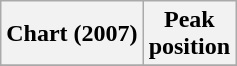<table class="wikitable sortable plainrowheaders">
<tr>
<th scope="col">Chart (2007)</th>
<th scope="col">Peak<br>position</th>
</tr>
<tr>
</tr>
</table>
